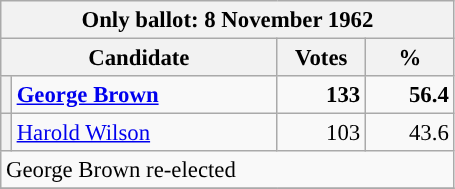<table class=wikitable style="font-size:95%;">
<tr>
<th colspan="4">Only ballot: 8 November 1962</th>
</tr>
<tr>
<th colspan="2" style="width: 170px">Candidate</th>
<th style="width: 52px">Votes</th>
<th style="width: 52px">%</th>
</tr>
<tr>
<th style="background-color: "></th>
<td style="width: 170px"><strong><a href='#'>George Brown</a></strong></td>
<td align="right"><strong>133</strong></td>
<td align="right"><strong>56.4</strong></td>
</tr>
<tr>
<th style="background-color: "></th>
<td style="width: 170px"><a href='#'>Harold Wilson</a></td>
<td align="right">103</td>
<td align="right">43.6</td>
</tr>
<tr>
<td colspan="4">George Brown re-elected</td>
</tr>
<tr>
</tr>
</table>
